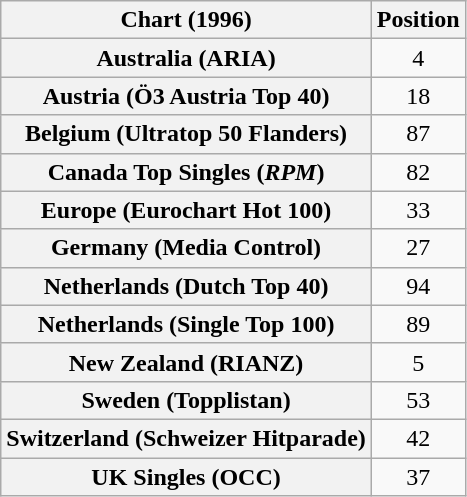<table class="wikitable sortable plainrowheaders" style="text-align:center">
<tr>
<th>Chart (1996)</th>
<th>Position</th>
</tr>
<tr>
<th scope="row">Australia (ARIA)</th>
<td>4</td>
</tr>
<tr>
<th scope="row">Austria (Ö3 Austria Top 40)</th>
<td>18</td>
</tr>
<tr>
<th scope="row">Belgium (Ultratop 50 Flanders)</th>
<td>87</td>
</tr>
<tr>
<th scope="row">Canada Top Singles (<em>RPM</em>)</th>
<td>82</td>
</tr>
<tr>
<th scope="row">Europe (Eurochart Hot 100)</th>
<td>33</td>
</tr>
<tr>
<th scope="row">Germany (Media Control)</th>
<td>27</td>
</tr>
<tr>
<th scope="row">Netherlands (Dutch Top 40)</th>
<td>94</td>
</tr>
<tr>
<th scope="row">Netherlands (Single Top 100)</th>
<td>89</td>
</tr>
<tr>
<th scope="row">New Zealand (RIANZ)</th>
<td>5</td>
</tr>
<tr>
<th scope="row">Sweden (Topplistan)</th>
<td>53</td>
</tr>
<tr>
<th scope="row">Switzerland (Schweizer Hitparade)</th>
<td>42</td>
</tr>
<tr>
<th scope="row">UK Singles (OCC)</th>
<td>37</td>
</tr>
</table>
